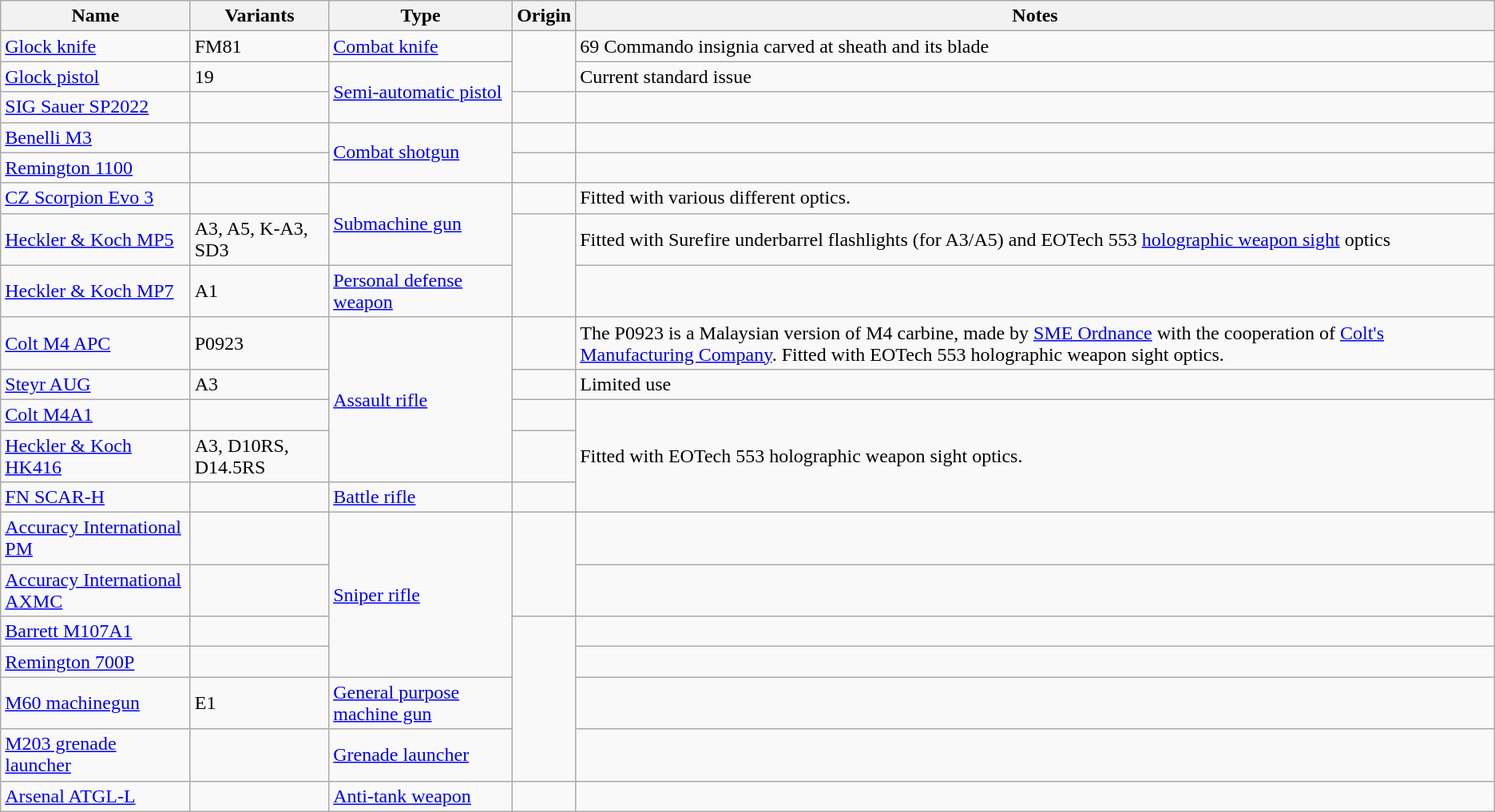<table class="wikitable">
<tr>
<th>Name</th>
<th>Variants</th>
<th>Type</th>
<th>Origin</th>
<th>Notes</th>
</tr>
<tr>
<td><a href='#'>Glock knife</a></td>
<td>FM81</td>
<td><a href='#'>Combat knife</a></td>
<td rowspan="2"></td>
<td>69 Commando insignia carved at sheath and its blade</td>
</tr>
<tr>
<td><a href='#'>Glock pistol</a></td>
<td>19</td>
<td rowspan="2"><a href='#'>Semi-automatic pistol</a></td>
<td>Current standard issue</td>
</tr>
<tr>
<td><a href='#'>SIG Sauer SP2022</a></td>
<td></td>
<td></td>
<td></td>
</tr>
<tr>
<td><a href='#'>Benelli M3</a></td>
<td></td>
<td rowspan="2"><a href='#'>Combat shotgun</a></td>
<td></td>
<td></td>
</tr>
<tr>
<td><a href='#'>Remington 1100</a></td>
<td></td>
<td></td>
<td></td>
</tr>
<tr>
<td><a href='#'>CZ Scorpion Evo 3</a></td>
<td></td>
<td rowspan="2"><a href='#'>Submachine gun</a></td>
<td></td>
<td>Fitted with various different optics.</td>
</tr>
<tr>
<td><a href='#'>Heckler & Koch MP5</a></td>
<td>A3, A5, K-A3, SD3</td>
<td rowspan="2"></td>
<td>Fitted with Surefire underbarrel flashlights (for A3/A5) and EOTech 553 <a href='#'>holographic weapon sight</a> optics</td>
</tr>
<tr>
<td><a href='#'>Heckler & Koch MP7</a></td>
<td>A1</td>
<td><a href='#'>Personal defense weapon</a></td>
<td></td>
</tr>
<tr>
<td><a href='#'>Colt M4 APC</a></td>
<td>P0923</td>
<td rowspan="4"><a href='#'>Assault rifle</a></td>
<td><br></td>
<td>The P0923 is a Malaysian version of M4 carbine, made by <a href='#'>SME Ordnance</a> with the cooperation of <a href='#'>Colt's Manufacturing Company</a>. Fitted with EOTech 553 holographic weapon sight optics.</td>
</tr>
<tr>
<td><a href='#'>Steyr AUG</a></td>
<td>A3</td>
<td></td>
<td>Limited use</td>
</tr>
<tr>
<td><a href='#'>Colt M4A1</a></td>
<td></td>
<td></td>
<td rowspan="3">Fitted with EOTech 553 holographic weapon sight optics.</td>
</tr>
<tr>
<td><a href='#'>Heckler & Koch HK416</a></td>
<td>A3, D10RS, D14.5RS</td>
<td></td>
</tr>
<tr>
<td><a href='#'>FN SCAR-H</a></td>
<td></td>
<td><a href='#'>Battle rifle</a></td>
<td></td>
</tr>
<tr>
<td><a href='#'>Accuracy International PM</a></td>
<td></td>
<td rowspan="4"><a href='#'>Sniper rifle</a></td>
<td rowspan="2"></td>
<td></td>
</tr>
<tr>
<td><a href='#'>Accuracy International AXMC</a></td>
<td></td>
<td></td>
</tr>
<tr>
<td><a href='#'>Barrett M107A1</a></td>
<td></td>
<td rowspan="4"></td>
<td></td>
</tr>
<tr>
<td><a href='#'>Remington 700P</a></td>
<td></td>
<td></td>
</tr>
<tr>
<td><a href='#'>M60 machinegun</a></td>
<td>E1</td>
<td><a href='#'>General purpose machine gun</a></td>
<td></td>
</tr>
<tr>
<td><a href='#'>M203 grenade launcher</a></td>
<td></td>
<td><a href='#'>Grenade launcher</a></td>
<td></td>
</tr>
<tr>
<td><a href='#'>Arsenal ATGL-L</a></td>
<td></td>
<td><a href='#'>Anti-tank weapon</a></td>
<td></td>
<td></td>
</tr>
</table>
